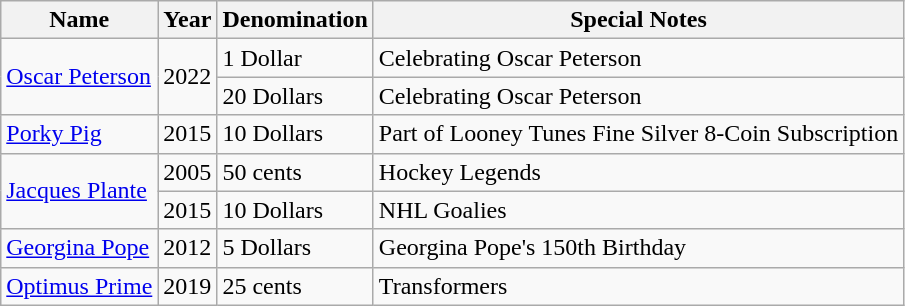<table class="wikitable">
<tr>
<th>Name</th>
<th>Year</th>
<th>Denomination</th>
<th>Special Notes</th>
</tr>
<tr>
<td rowspan=2><a href='#'>Oscar Peterson</a></td>
<td rowspan=2>2022</td>
<td>1 Dollar</td>
<td>Celebrating Oscar Peterson</td>
</tr>
<tr>
<td>20 Dollars</td>
<td>Celebrating Oscar Peterson</td>
</tr>
<tr>
<td><a href='#'>Porky Pig</a></td>
<td>2015</td>
<td>10 Dollars</td>
<td>Part of Looney Tunes Fine Silver 8-Coin Subscription</td>
</tr>
<tr>
<td rowspan=2><a href='#'>Jacques Plante</a></td>
<td>2005</td>
<td>50 cents</td>
<td>Hockey Legends</td>
</tr>
<tr>
<td>2015</td>
<td>10 Dollars</td>
<td>NHL Goalies</td>
</tr>
<tr>
<td><a href='#'>Georgina Pope</a></td>
<td>2012</td>
<td>5 Dollars</td>
<td>Georgina Pope's 150th Birthday</td>
</tr>
<tr>
<td><a href='#'>Optimus Prime</a></td>
<td>2019</td>
<td>25 cents</td>
<td>Transformers</td>
</tr>
</table>
